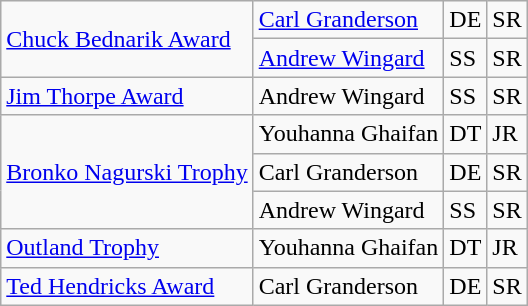<table class="wikitable">
<tr>
<td rowspan=2><a href='#'>Chuck Bednarik Award</a></td>
<td><a href='#'>Carl Granderson</a></td>
<td>DE</td>
<td>SR</td>
</tr>
<tr>
<td><a href='#'>Andrew Wingard</a></td>
<td>SS</td>
<td>SR</td>
</tr>
<tr>
<td><a href='#'>Jim Thorpe Award</a></td>
<td>Andrew Wingard</td>
<td>SS</td>
<td>SR</td>
</tr>
<tr>
<td rowspan=3><a href='#'>Bronko Nagurski Trophy</a></td>
<td>Youhanna Ghaifan</td>
<td>DT</td>
<td>JR</td>
</tr>
<tr>
<td>Carl Granderson</td>
<td>DE</td>
<td>SR</td>
</tr>
<tr>
<td>Andrew Wingard</td>
<td>SS</td>
<td>SR</td>
</tr>
<tr>
<td><a href='#'>Outland Trophy</a></td>
<td>Youhanna Ghaifan</td>
<td>DT</td>
<td>JR</td>
</tr>
<tr>
<td><a href='#'>Ted Hendricks Award</a></td>
<td>Carl Granderson</td>
<td>DE</td>
<td>SR</td>
</tr>
</table>
